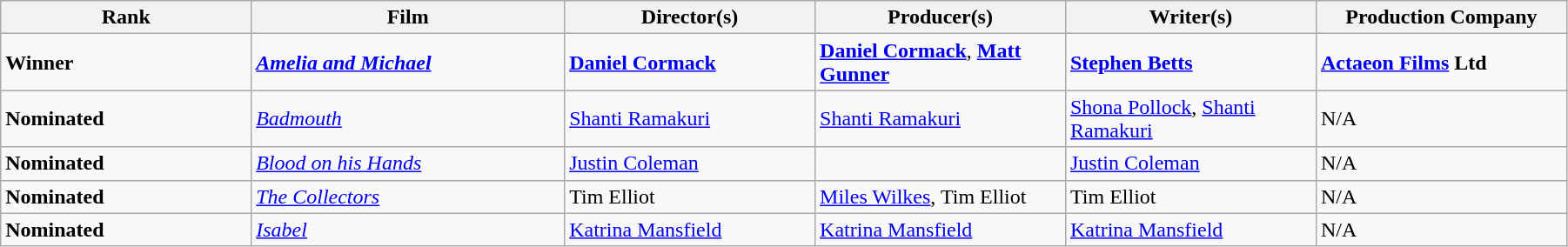<table class="wikitable" width="95%" align="centre">
<tr>
<th width=16%>Rank</th>
<th width=20%>Film</th>
<th width=16%>Director(s)</th>
<th width=16%>Producer(s)</th>
<th width=16%>Writer(s)</th>
<th width=16%>Production Company</th>
</tr>
<tr>
<td><strong>Winner</strong></td>
<td><strong><em><a href='#'>Amelia and Michael</a></em></strong></td>
<td><strong><a href='#'>Daniel Cormack</a></strong></td>
<td><strong><a href='#'>Daniel Cormack</a></strong>, <strong><a href='#'>Matt Gunner</a></strong></td>
<td><strong><a href='#'>Stephen Betts</a></strong></td>
<td><strong><a href='#'>Actaeon Films</a> Ltd</strong> </td>
</tr>
<tr>
<td><strong>Nominated</strong></td>
<td><em><a href='#'>Badmouth</a></em></td>
<td><a href='#'>Shanti Ramakuri</a></td>
<td><a href='#'>Shanti Ramakuri</a></td>
<td><a href='#'>Shona Pollock</a>, <a href='#'>Shanti Ramakuri</a></td>
<td>N/A </td>
</tr>
<tr>
<td><strong>Nominated</strong></td>
<td><em><a href='#'>Blood on his Hands</a></em></td>
<td><a href='#'>Justin Coleman</a></td>
<td></td>
<td><a href='#'>Justin Coleman</a></td>
<td>N/A </td>
</tr>
<tr>
<td><strong>Nominated</strong></td>
<td><em><a href='#'>The Collectors</a></em></td>
<td>Tim Elliot</td>
<td><a href='#'>Miles Wilkes</a>, Tim Elliot</td>
<td>Tim Elliot</td>
<td>N/A </td>
</tr>
<tr>
<td><strong>Nominated</strong></td>
<td><em><a href='#'>Isabel</a></em></td>
<td><a href='#'>Katrina Mansfield</a></td>
<td><a href='#'>Katrina Mansfield</a></td>
<td><a href='#'>Katrina Mansfield</a></td>
<td>N/A </td>
</tr>
</table>
